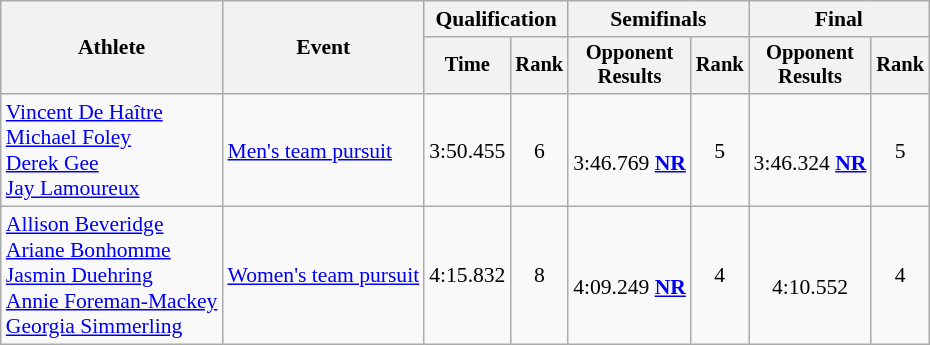<table class=wikitable style=font-size:90%;text-align:center>
<tr>
<th rowspan=2>Athlete</th>
<th rowspan=2>Event</th>
<th colspan=2>Qualification</th>
<th colspan=2>Semifinals</th>
<th colspan=2>Final</th>
</tr>
<tr style=font-size:95%>
<th>Time</th>
<th>Rank</th>
<th>Opponent<br>Results</th>
<th>Rank</th>
<th>Opponent<br>Results</th>
<th>Rank</th>
</tr>
<tr>
<td align=left><a href='#'>Vincent De Haître</a><br><a href='#'>Michael Foley</a><br><a href='#'>Derek Gee</a><br><a href='#'>Jay Lamoureux</a></td>
<td align=left><a href='#'>Men's team pursuit</a></td>
<td>3:50.455</td>
<td>6</td>
<td><br> 3:46.769 <strong><a href='#'>NR</a></strong></td>
<td>5</td>
<td><br> 3:46.324 <strong><a href='#'>NR</a></strong></td>
<td>5</td>
</tr>
<tr>
<td align=left><a href='#'>Allison Beveridge</a><br><a href='#'>Ariane Bonhomme</a><br><a href='#'>Jasmin Duehring</a><br><a href='#'>Annie Foreman-Mackey</a><br><a href='#'>Georgia Simmerling</a></td>
<td align=left><a href='#'>Women's team pursuit</a></td>
<td>4:15.832</td>
<td>8</td>
<td><br> 4:09.249 <strong><a href='#'>NR</a></strong></td>
<td>4</td>
<td><br> 4:10.552</td>
<td>4</td>
</tr>
</table>
